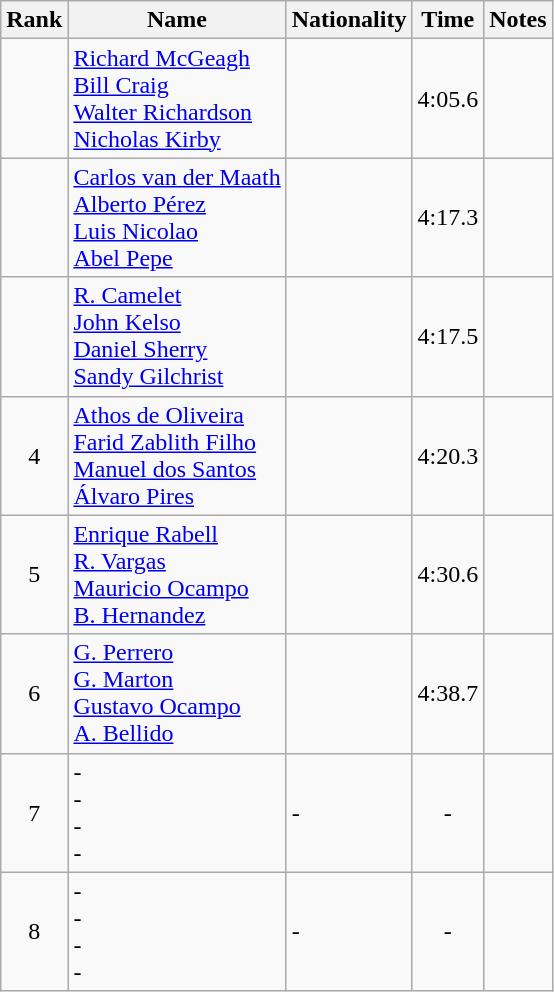<table class="wikitable sortable" style="text-align:center">
<tr>
<th>Rank</th>
<th>Name</th>
<th>Nationality</th>
<th>Time</th>
<th>Notes</th>
</tr>
<tr>
<td></td>
<td align=left><a href='#'>Richard McGeagh</a> <br> <a href='#'>Bill Craig</a> <br> <a href='#'>Walter Richardson</a> <br> <a href='#'>Nicholas Kirby</a></td>
<td align=left></td>
<td>4:05.6</td>
<td></td>
</tr>
<tr>
<td></td>
<td align=left><a href='#'>Carlos van der Maath</a> <br> <a href='#'>Alberto Pérez</a> <br> <a href='#'>Luis Nicolao</a> <br> <a href='#'>Abel Pepe</a></td>
<td align=left></td>
<td>4:17.3</td>
<td></td>
</tr>
<tr>
<td></td>
<td align=left><a href='#'>R. Camelet</a> <br> <a href='#'>John Kelso</a> <br> <a href='#'>Daniel Sherry</a> <br> <a href='#'>Sandy Gilchrist</a></td>
<td align=left></td>
<td>4:17.5</td>
<td></td>
</tr>
<tr>
<td>4</td>
<td align=left><a href='#'>Athos de Oliveira</a> <br> <a href='#'>Farid Zablith Filho</a> <br> <a href='#'>Manuel dos Santos</a> <br> <a href='#'>Álvaro Pires</a></td>
<td align=left></td>
<td>4:20.3</td>
<td></td>
</tr>
<tr>
<td>5</td>
<td align=left><a href='#'>Enrique Rabell</a> <br> <a href='#'>R. Vargas</a> <br> <a href='#'>Mauricio Ocampo</a> <br> <a href='#'>B. Hernandez</a></td>
<td align=left></td>
<td>4:30.6</td>
<td></td>
</tr>
<tr>
<td>6</td>
<td align=left><a href='#'>G. Perrero</a> <br> <a href='#'>G. Marton</a> <br> <a href='#'>Gustavo Ocampo</a> <br> <a href='#'>A. Bellido</a></td>
<td align=left></td>
<td>4:38.7</td>
<td></td>
</tr>
<tr>
<td>7</td>
<td align=left>- <br> - <br> - <br> -</td>
<td align=left>-</td>
<td>-</td>
<td></td>
</tr>
<tr>
<td>8</td>
<td align=left>- <br> - <br> - <br> -</td>
<td align=left>-</td>
<td>-</td>
<td></td>
</tr>
</table>
